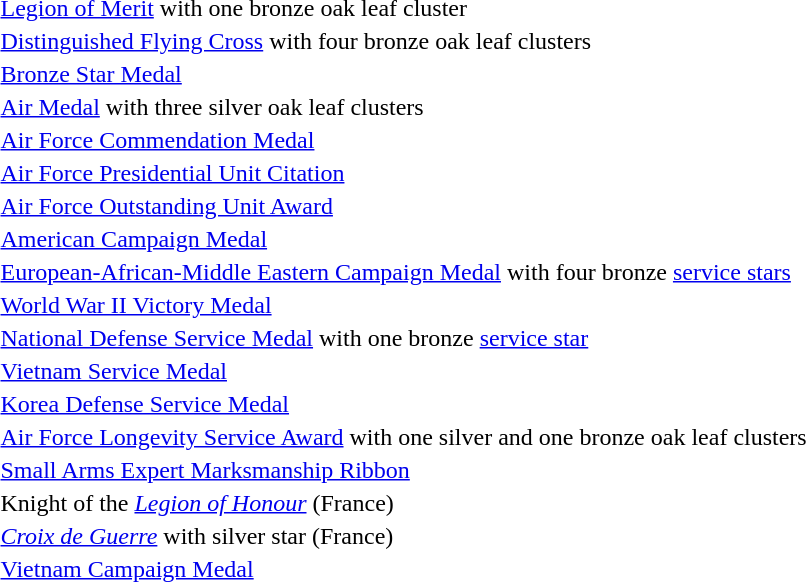<table>
<tr>
<td></td>
<td><a href='#'>Legion of Merit</a> with one bronze oak leaf cluster</td>
</tr>
<tr>
<td></td>
<td><a href='#'>Distinguished Flying Cross</a> with four bronze oak leaf clusters</td>
</tr>
<tr>
<td></td>
<td><a href='#'>Bronze Star Medal</a></td>
</tr>
<tr>
<td></td>
<td><a href='#'>Air Medal</a> with three silver oak leaf clusters</td>
</tr>
<tr>
<td></td>
<td><a href='#'>Air Force Commendation Medal</a></td>
</tr>
<tr>
<td></td>
<td><a href='#'>Air Force Presidential Unit Citation</a></td>
</tr>
<tr>
<td></td>
<td><a href='#'>Air Force Outstanding Unit Award</a></td>
</tr>
<tr>
<td></td>
<td><a href='#'>American Campaign Medal</a></td>
</tr>
<tr>
<td></td>
<td><a href='#'>European-African-Middle Eastern Campaign Medal</a> with four bronze <a href='#'>service stars</a></td>
</tr>
<tr>
<td></td>
<td><a href='#'>World War II Victory Medal</a></td>
</tr>
<tr>
<td></td>
<td><a href='#'>National Defense Service Medal</a> with one bronze <a href='#'>service star</a></td>
</tr>
<tr>
<td></td>
<td><a href='#'>Vietnam Service Medal</a></td>
</tr>
<tr>
<td></td>
<td><a href='#'>Korea Defense Service Medal</a></td>
</tr>
<tr>
<td></td>
<td><a href='#'>Air Force Longevity Service Award</a> with one silver and one bronze oak leaf clusters</td>
</tr>
<tr>
<td></td>
<td><a href='#'>Small Arms Expert Marksmanship Ribbon</a></td>
</tr>
<tr>
<td></td>
<td>Knight of the <em><a href='#'>Legion of Honour</a></em> (France)</td>
</tr>
<tr>
<td></td>
<td><em><a href='#'>Croix de Guerre</a></em> with silver star (France)</td>
</tr>
<tr>
<td></td>
<td><a href='#'>Vietnam Campaign Medal</a></td>
</tr>
</table>
